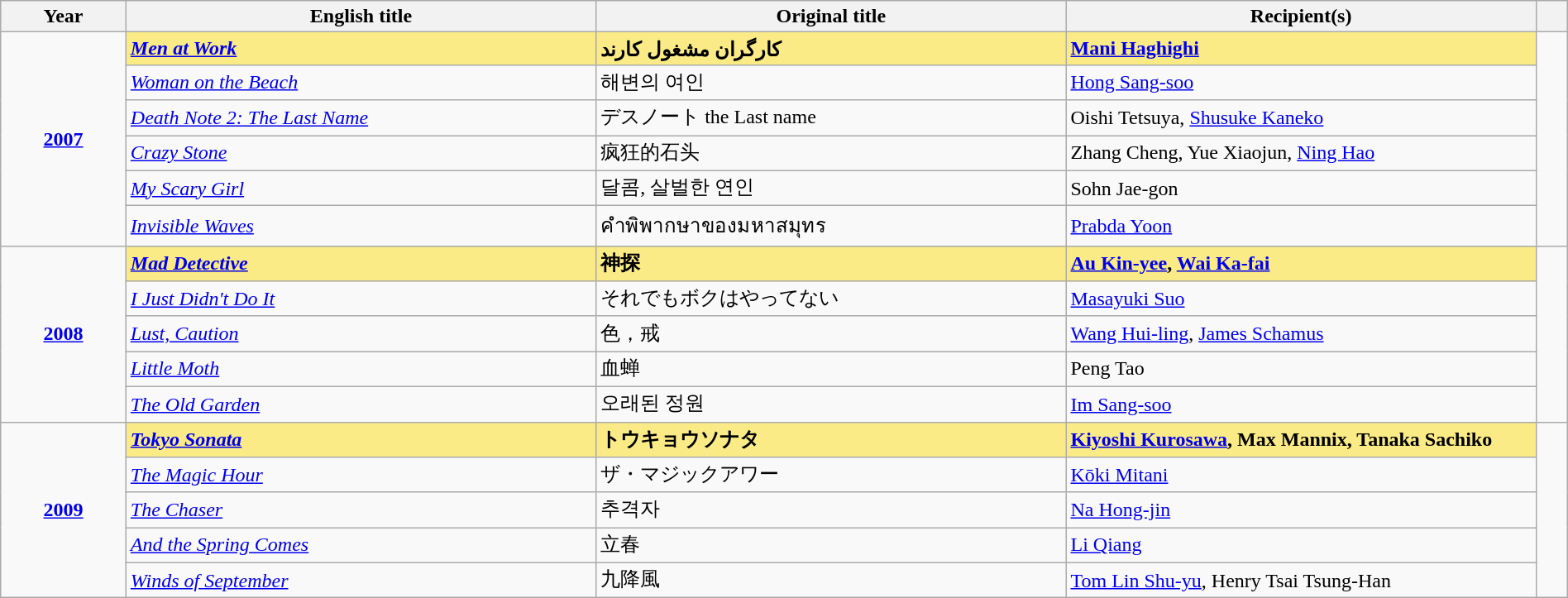<table class="wikitable" width="100%" cellpadding="5">
<tr>
<th width="8%">Year</th>
<th width="30%">English title</th>
<th width="30%">Original title</th>
<th width="30%">Recipient(s)</th>
<th width="2%"></th>
</tr>
<tr>
<td rowspan="6" align="center"><strong><a href='#'>2007</a></strong></td>
<td style="background:#FAEB86"><strong><em><a href='#'>Men at Work</a></em></strong></td>
<td style="background:#FAEB86"><strong>کارگران مشغول کارند</strong></td>
<td style="background:#FAEB86"><strong><a href='#'>Mani Haghighi</a></strong></td>
<td rowspan="6"><br></td>
</tr>
<tr>
<td><em><a href='#'>Woman on the Beach</a></em></td>
<td>해변의 여인</td>
<td><a href='#'>Hong Sang-soo</a></td>
</tr>
<tr>
<td><em><a href='#'>Death Note 2: The Last Name</a></em></td>
<td>デスノート the Last name</td>
<td>Oishi Tetsuya, <a href='#'>Shusuke Kaneko</a></td>
</tr>
<tr>
<td><em><a href='#'>Crazy Stone</a></em></td>
<td>疯狂的石头</td>
<td>Zhang Cheng, Yue Xiaojun, <a href='#'>Ning Hao</a></td>
</tr>
<tr>
<td><em><a href='#'>My Scary Girl</a></em></td>
<td>달콤, 살벌한 연인</td>
<td>Sohn Jae-gon</td>
</tr>
<tr>
<td><em><a href='#'>Invisible Waves</a></em></td>
<td>คำพิพากษาของมหาสมุทร</td>
<td><a href='#'>Prabda Yoon</a></td>
</tr>
<tr>
<td rowspan="5" align="center"><strong><a href='#'>2008</a></strong></td>
<td style="background:#FAEB86"><strong><em><a href='#'>Mad Detective</a></em></strong></td>
<td style="background:#FAEB86"><strong>神探</strong></td>
<td style="background:#FAEB86"><strong><a href='#'>Au Kin-yee</a>, <a href='#'>Wai Ka-fai</a></strong></td>
<td rowspan="5"><br></td>
</tr>
<tr>
<td><em><a href='#'>I Just Didn't Do It</a></em></td>
<td>それでもボクはやってない</td>
<td><a href='#'>Masayuki Suo</a></td>
</tr>
<tr>
<td><em><a href='#'>Lust, Caution</a></em></td>
<td>色，戒</td>
<td><a href='#'>Wang Hui-ling</a>, <a href='#'>James Schamus</a></td>
</tr>
<tr>
<td><em><a href='#'>Little Moth</a></em></td>
<td>血蝉</td>
<td>Peng Tao</td>
</tr>
<tr>
<td><em><a href='#'>The Old Garden</a></em></td>
<td>오래된 정원</td>
<td><a href='#'>Im Sang-soo</a></td>
</tr>
<tr>
<td rowspan="5" align="center"><strong><a href='#'>2009</a></strong></td>
<td style="background:#FAEB86"><strong><em><a href='#'>Tokyo Sonata</a></em></strong></td>
<td style="background:#FAEB86"><strong>トウキョウソナタ</strong></td>
<td style="background:#FAEB86"><strong><a href='#'>Kiyoshi Kurosawa</a>, Max Mannix, Tanaka Sachiko</strong></td>
<td rowspan="5"><br></td>
</tr>
<tr>
<td><em><a href='#'>The Magic Hour</a></em></td>
<td>ザ・マジックアワー</td>
<td><a href='#'>Kōki Mitani</a></td>
</tr>
<tr>
<td><em><a href='#'>The Chaser</a></em></td>
<td>추격자</td>
<td><a href='#'>Na Hong-jin</a></td>
</tr>
<tr>
<td><em><a href='#'>And the Spring Comes</a></em></td>
<td>立春</td>
<td><a href='#'>Li Qiang</a></td>
</tr>
<tr>
<td><em><a href='#'>Winds of September</a></em></td>
<td>九降風</td>
<td><a href='#'>Tom Lin Shu-yu</a>, Henry Tsai Tsung-Han</td>
</tr>
</table>
